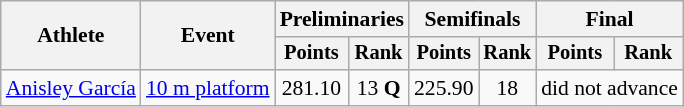<table class="wikitable" style="text-align:center; font-size:90%">
<tr>
<th rowspan="2">Athlete</th>
<th rowspan="2">Event</th>
<th colspan="2">Preliminaries</th>
<th colspan="2">Semifinals</th>
<th colspan="2">Final</th>
</tr>
<tr style="font-size:95%">
<th>Points</th>
<th>Rank</th>
<th>Points</th>
<th>Rank</th>
<th>Points</th>
<th>Rank</th>
</tr>
<tr>
<td align=left><a href='#'>Anisley García</a></td>
<td align=left><a href='#'>10 m platform</a></td>
<td>281.10</td>
<td>13 <strong>Q</strong></td>
<td>225.90</td>
<td>18</td>
<td colspan=2>did not advance</td>
</tr>
</table>
